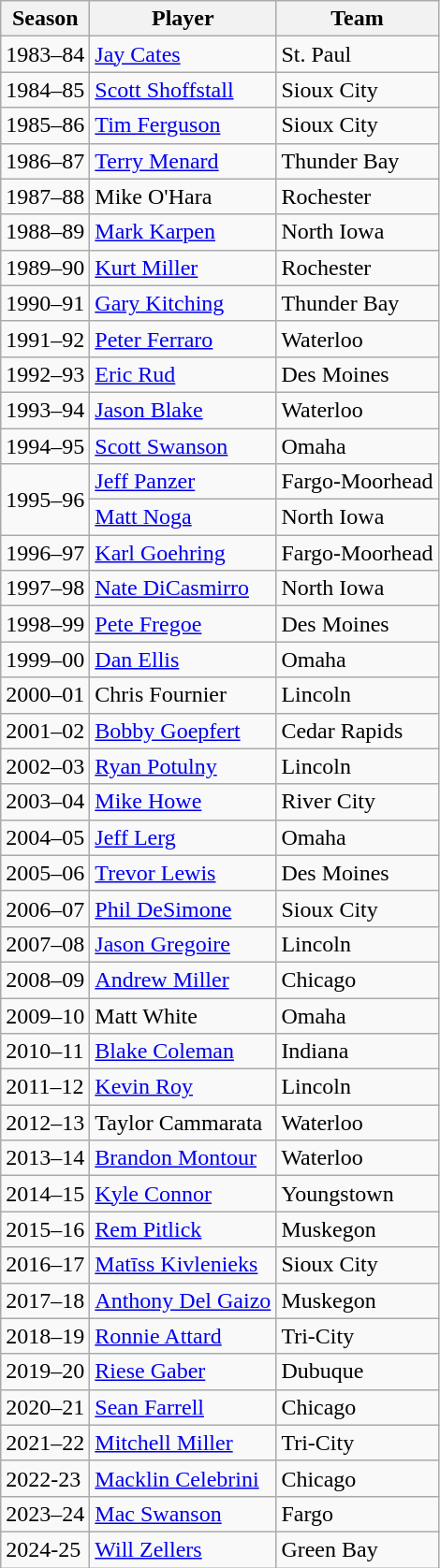<table class="wikitable sortable">
<tr>
<th>Season</th>
<th>Player</th>
<th>Team</th>
</tr>
<tr>
<td>1983–84</td>
<td><a href='#'>Jay Cates</a></td>
<td>St. Paul</td>
</tr>
<tr>
<td>1984–85</td>
<td><a href='#'>Scott Shoffstall</a></td>
<td>Sioux City</td>
</tr>
<tr>
<td>1985–86</td>
<td><a href='#'>Tim Ferguson</a></td>
<td>Sioux City</td>
</tr>
<tr>
<td>1986–87</td>
<td><a href='#'>Terry Menard</a></td>
<td>Thunder Bay</td>
</tr>
<tr>
<td>1987–88</td>
<td>Mike O'Hara</td>
<td>Rochester</td>
</tr>
<tr>
<td>1988–89</td>
<td><a href='#'>Mark Karpen</a></td>
<td>North Iowa</td>
</tr>
<tr>
<td>1989–90</td>
<td><a href='#'>Kurt Miller</a></td>
<td>Rochester</td>
</tr>
<tr>
<td>1990–91</td>
<td><a href='#'>Gary Kitching</a></td>
<td>Thunder Bay</td>
</tr>
<tr>
<td>1991–92</td>
<td><a href='#'>Peter Ferraro</a></td>
<td>Waterloo</td>
</tr>
<tr>
<td>1992–93</td>
<td><a href='#'>Eric Rud</a></td>
<td>Des Moines</td>
</tr>
<tr>
<td>1993–94</td>
<td><a href='#'>Jason Blake</a></td>
<td>Waterloo</td>
</tr>
<tr>
<td>1994–95</td>
<td><a href='#'>Scott Swanson</a></td>
<td>Omaha</td>
</tr>
<tr>
<td rowspan=2>1995–96</td>
<td><a href='#'>Jeff Panzer</a></td>
<td>Fargo-Moorhead</td>
</tr>
<tr>
<td><a href='#'>Matt Noga</a></td>
<td>North Iowa</td>
</tr>
<tr>
<td>1996–97</td>
<td><a href='#'>Karl Goehring</a></td>
<td>Fargo-Moorhead</td>
</tr>
<tr>
<td>1997–98</td>
<td><a href='#'>Nate DiCasmirro</a></td>
<td>North Iowa</td>
</tr>
<tr>
<td>1998–99</td>
<td><a href='#'>Pete Fregoe</a></td>
<td>Des Moines</td>
</tr>
<tr>
<td>1999–00</td>
<td><a href='#'>Dan Ellis</a></td>
<td>Omaha</td>
</tr>
<tr>
<td>2000–01</td>
<td>Chris Fournier</td>
<td>Lincoln</td>
</tr>
<tr>
<td>2001–02</td>
<td><a href='#'>Bobby Goepfert</a></td>
<td>Cedar Rapids</td>
</tr>
<tr>
<td>2002–03</td>
<td><a href='#'>Ryan Potulny</a></td>
<td>Lincoln</td>
</tr>
<tr>
<td>2003–04</td>
<td><a href='#'>Mike Howe</a></td>
<td>River City</td>
</tr>
<tr>
<td>2004–05</td>
<td><a href='#'>Jeff Lerg</a></td>
<td>Omaha</td>
</tr>
<tr>
<td>2005–06</td>
<td><a href='#'>Trevor Lewis</a></td>
<td>Des Moines</td>
</tr>
<tr>
<td>2006–07</td>
<td><a href='#'>Phil DeSimone</a></td>
<td>Sioux City</td>
</tr>
<tr>
<td>2007–08</td>
<td><a href='#'>Jason Gregoire</a></td>
<td>Lincoln</td>
</tr>
<tr>
<td>2008–09</td>
<td><a href='#'>Andrew Miller</a></td>
<td>Chicago</td>
</tr>
<tr>
<td>2009–10</td>
<td>Matt White</td>
<td>Omaha</td>
</tr>
<tr>
<td>2010–11</td>
<td><a href='#'>Blake Coleman</a></td>
<td>Indiana</td>
</tr>
<tr>
<td>2011–12</td>
<td><a href='#'>Kevin Roy</a></td>
<td>Lincoln</td>
</tr>
<tr>
<td>2012–13</td>
<td>Taylor Cammarata</td>
<td>Waterloo</td>
</tr>
<tr>
<td>2013–14</td>
<td><a href='#'>Brandon Montour</a></td>
<td>Waterloo</td>
</tr>
<tr>
<td>2014–15</td>
<td><a href='#'>Kyle Connor</a></td>
<td>Youngstown</td>
</tr>
<tr>
<td>2015–16</td>
<td><a href='#'>Rem Pitlick</a></td>
<td>Muskegon</td>
</tr>
<tr>
<td>2016–17</td>
<td><a href='#'>Matīss Kivlenieks</a></td>
<td>Sioux City</td>
</tr>
<tr>
<td>2017–18</td>
<td><a href='#'>Anthony Del Gaizo</a></td>
<td>Muskegon</td>
</tr>
<tr>
<td>2018–19</td>
<td><a href='#'>Ronnie Attard</a></td>
<td>Tri-City</td>
</tr>
<tr>
<td>2019–20</td>
<td><a href='#'>Riese Gaber</a></td>
<td>Dubuque</td>
</tr>
<tr>
<td>2020–21</td>
<td><a href='#'>Sean Farrell</a></td>
<td>Chicago</td>
</tr>
<tr>
<td>2021–22</td>
<td><a href='#'>Mitchell Miller</a></td>
<td>Tri-City</td>
</tr>
<tr>
<td>2022-23</td>
<td><a href='#'>Macklin Celebrini</a></td>
<td>Chicago</td>
</tr>
<tr>
<td>2023–24</td>
<td><a href='#'>Mac Swanson</a></td>
<td>Fargo</td>
</tr>
<tr>
<td>2024-25</td>
<td><a href='#'>Will Zellers</a></td>
<td>Green Bay</td>
</tr>
</table>
